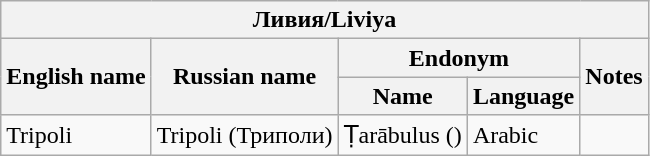<table class="wikitable sortable">
<tr>
<th colspan="5"> Ливия/Liviya</th>
</tr>
<tr>
<th rowspan="2">English name</th>
<th rowspan="2">Russian name</th>
<th colspan="2">Endonym</th>
<th rowspan="2">Notes</th>
</tr>
<tr>
<th>Name</th>
<th>Language</th>
</tr>
<tr>
<td>Tripoli</td>
<td>Tripoli (Триполи)</td>
<td>Ṭarābulus ()</td>
<td>Arabic</td>
<td></td>
</tr>
</table>
